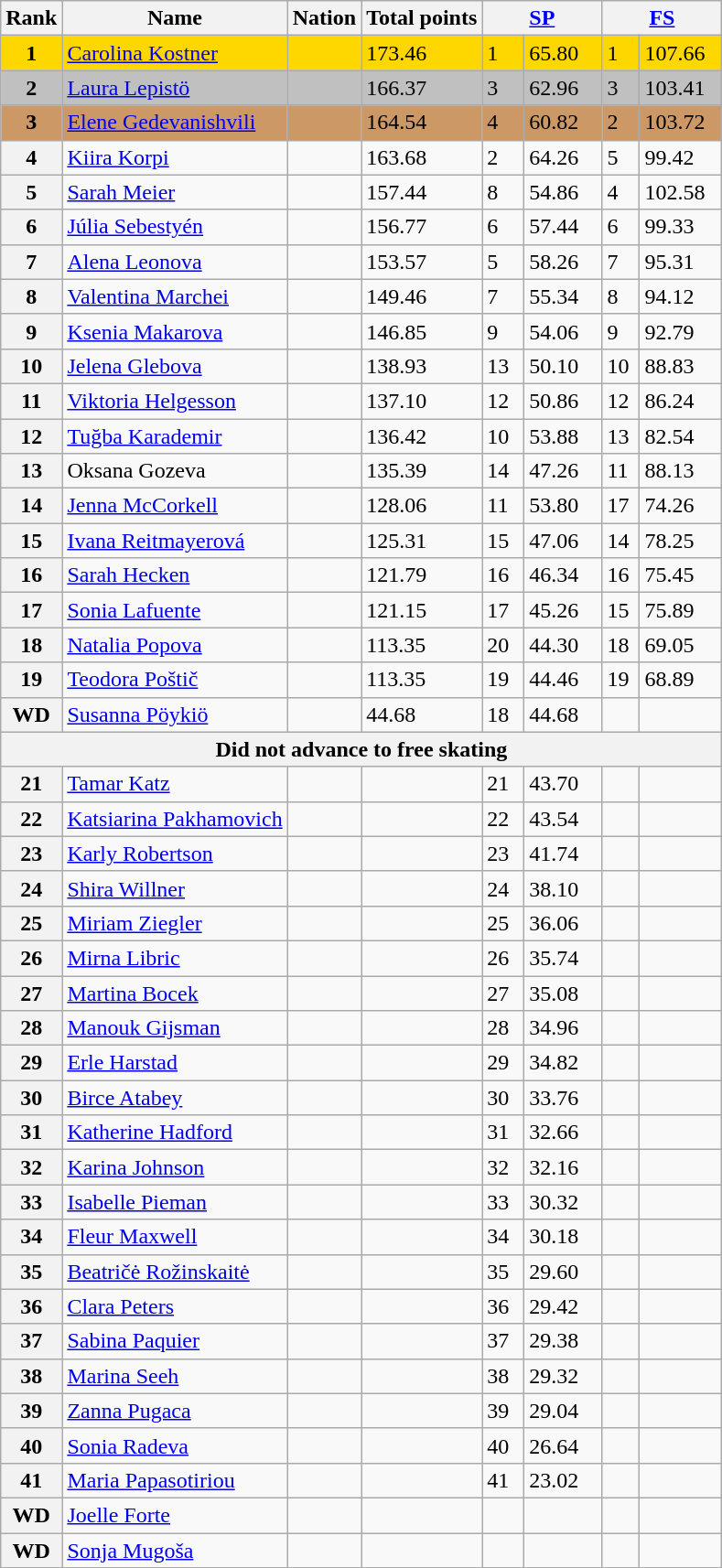<table class="wikitable sortable">
<tr>
<th>Rank</th>
<th>Name</th>
<th>Nation</th>
<th>Total points</th>
<th colspan="2" width="80px"><a href='#'>SP</a></th>
<th colspan="2" width="80px"><a href='#'>FS</a></th>
</tr>
<tr bgcolor="gold">
<td align="center"><strong>1</strong></td>
<td><a href='#'>Carolina Kostner</a></td>
<td></td>
<td>173.46</td>
<td>1</td>
<td>65.80</td>
<td>1</td>
<td>107.66</td>
</tr>
<tr bgcolor="silver">
<td align="center"><strong>2</strong></td>
<td><a href='#'>Laura Lepistö</a></td>
<td></td>
<td>166.37</td>
<td>3</td>
<td>62.96</td>
<td>3</td>
<td>103.41</td>
</tr>
<tr bgcolor="cc9966">
<td align="center"><strong>3</strong></td>
<td><a href='#'>Elene Gedevanishvili</a></td>
<td></td>
<td>164.54</td>
<td>4</td>
<td>60.82</td>
<td>2</td>
<td>103.72</td>
</tr>
<tr>
<th>4</th>
<td><a href='#'>Kiira Korpi</a></td>
<td></td>
<td>163.68</td>
<td>2</td>
<td>64.26</td>
<td>5</td>
<td>99.42</td>
</tr>
<tr>
<th>5</th>
<td><a href='#'>Sarah Meier</a></td>
<td></td>
<td>157.44</td>
<td>8</td>
<td>54.86</td>
<td>4</td>
<td>102.58</td>
</tr>
<tr>
<th>6</th>
<td><a href='#'>Júlia Sebestyén</a></td>
<td></td>
<td>156.77</td>
<td>6</td>
<td>57.44</td>
<td>6</td>
<td>99.33</td>
</tr>
<tr>
<th>7</th>
<td><a href='#'>Alena Leonova</a></td>
<td></td>
<td>153.57</td>
<td>5</td>
<td>58.26</td>
<td>7</td>
<td>95.31</td>
</tr>
<tr>
<th>8</th>
<td><a href='#'>Valentina Marchei</a></td>
<td></td>
<td>149.46</td>
<td>7</td>
<td>55.34</td>
<td>8</td>
<td>94.12</td>
</tr>
<tr>
<th>9</th>
<td><a href='#'>Ksenia Makarova</a></td>
<td></td>
<td>146.85</td>
<td>9</td>
<td>54.06</td>
<td>9</td>
<td>92.79</td>
</tr>
<tr>
<th>10</th>
<td><a href='#'>Jelena Glebova</a></td>
<td></td>
<td>138.93</td>
<td>13</td>
<td>50.10</td>
<td>10</td>
<td>88.83</td>
</tr>
<tr>
<th>11</th>
<td><a href='#'>Viktoria Helgesson</a></td>
<td></td>
<td>137.10</td>
<td>12</td>
<td>50.86</td>
<td>12</td>
<td>86.24</td>
</tr>
<tr>
<th>12</th>
<td><a href='#'>Tuğba Karademir</a></td>
<td></td>
<td>136.42</td>
<td>10</td>
<td>53.88</td>
<td>13</td>
<td>82.54</td>
</tr>
<tr>
<th>13</th>
<td>Oksana Gozeva</td>
<td></td>
<td>135.39</td>
<td>14</td>
<td>47.26</td>
<td>11</td>
<td>88.13</td>
</tr>
<tr>
<th>14</th>
<td><a href='#'>Jenna McCorkell</a></td>
<td></td>
<td>128.06</td>
<td>11</td>
<td>53.80</td>
<td>17</td>
<td>74.26</td>
</tr>
<tr>
<th>15</th>
<td><a href='#'>Ivana Reitmayerová</a></td>
<td></td>
<td>125.31</td>
<td>15</td>
<td>47.06</td>
<td>14</td>
<td>78.25</td>
</tr>
<tr>
<th>16</th>
<td><a href='#'>Sarah Hecken</a></td>
<td></td>
<td>121.79</td>
<td>16</td>
<td>46.34</td>
<td>16</td>
<td>75.45</td>
</tr>
<tr>
<th>17</th>
<td><a href='#'>Sonia Lafuente</a></td>
<td></td>
<td>121.15</td>
<td>17</td>
<td>45.26</td>
<td>15</td>
<td>75.89</td>
</tr>
<tr>
<th>18</th>
<td><a href='#'>Natalia Popova</a></td>
<td></td>
<td>113.35</td>
<td>20</td>
<td>44.30</td>
<td>18</td>
<td>69.05</td>
</tr>
<tr>
<th>19</th>
<td><a href='#'>Teodora Poštič</a></td>
<td></td>
<td>113.35</td>
<td>19</td>
<td>44.46</td>
<td>19</td>
<td>68.89</td>
</tr>
<tr>
<th>WD</th>
<td><a href='#'>Susanna Pöykiö</a></td>
<td></td>
<td>44.68</td>
<td>18</td>
<td>44.68</td>
<td></td>
<td></td>
</tr>
<tr>
<th colspan=8>Did not advance to free skating</th>
</tr>
<tr>
<th>21</th>
<td><a href='#'>Tamar Katz</a></td>
<td></td>
<td></td>
<td>21</td>
<td>43.70</td>
<td></td>
<td></td>
</tr>
<tr>
<th>22</th>
<td><a href='#'>Katsiarina Pakhamovich</a></td>
<td></td>
<td></td>
<td>22</td>
<td>43.54</td>
<td></td>
<td></td>
</tr>
<tr>
<th>23</th>
<td><a href='#'>Karly Robertson</a></td>
<td></td>
<td></td>
<td>23</td>
<td>41.74</td>
<td></td>
<td></td>
</tr>
<tr>
<th>24</th>
<td><a href='#'>Shira Willner</a></td>
<td></td>
<td></td>
<td>24</td>
<td>38.10</td>
<td></td>
<td></td>
</tr>
<tr>
<th>25</th>
<td><a href='#'>Miriam Ziegler</a></td>
<td></td>
<td></td>
<td>25</td>
<td>36.06</td>
<td></td>
<td></td>
</tr>
<tr>
<th>26</th>
<td><a href='#'>Mirna Libric</a></td>
<td></td>
<td></td>
<td>26</td>
<td>35.74</td>
<td></td>
<td></td>
</tr>
<tr>
<th>27</th>
<td><a href='#'>Martina Bocek</a></td>
<td></td>
<td></td>
<td>27</td>
<td>35.08</td>
<td></td>
<td></td>
</tr>
<tr>
<th>28</th>
<td><a href='#'>Manouk Gijsman</a></td>
<td></td>
<td></td>
<td>28</td>
<td>34.96</td>
<td></td>
<td></td>
</tr>
<tr>
<th>29</th>
<td><a href='#'>Erle Harstad</a></td>
<td></td>
<td></td>
<td>29</td>
<td>34.82</td>
<td></td>
<td></td>
</tr>
<tr>
<th>30</th>
<td><a href='#'>Birce Atabey</a></td>
<td></td>
<td></td>
<td>30</td>
<td>33.76</td>
<td></td>
<td></td>
</tr>
<tr>
<th>31</th>
<td><a href='#'>Katherine Hadford</a></td>
<td></td>
<td></td>
<td>31</td>
<td>32.66</td>
<td></td>
<td></td>
</tr>
<tr>
<th>32</th>
<td><a href='#'>Karina Johnson</a></td>
<td></td>
<td></td>
<td>32</td>
<td>32.16</td>
<td></td>
<td></td>
</tr>
<tr>
<th>33</th>
<td><a href='#'>Isabelle Pieman</a></td>
<td></td>
<td></td>
<td>33</td>
<td>30.32</td>
<td></td>
<td></td>
</tr>
<tr>
<th>34</th>
<td><a href='#'>Fleur Maxwell</a></td>
<td></td>
<td></td>
<td>34</td>
<td>30.18</td>
<td></td>
<td></td>
</tr>
<tr>
<th>35</th>
<td><a href='#'>Beatričė Rožinskaitė</a></td>
<td></td>
<td></td>
<td>35</td>
<td>29.60</td>
<td></td>
<td></td>
</tr>
<tr>
<th>36</th>
<td><a href='#'>Clara Peters</a></td>
<td></td>
<td></td>
<td>36</td>
<td>29.42</td>
<td></td>
<td></td>
</tr>
<tr>
<th>37</th>
<td><a href='#'>Sabina Paquier</a></td>
<td></td>
<td></td>
<td>37</td>
<td>29.38</td>
<td></td>
<td></td>
</tr>
<tr>
<th>38</th>
<td><a href='#'>Marina Seeh</a></td>
<td></td>
<td></td>
<td>38</td>
<td>29.32</td>
<td></td>
<td></td>
</tr>
<tr>
<th>39</th>
<td><a href='#'>Zanna Pugaca</a></td>
<td></td>
<td></td>
<td>39</td>
<td>29.04</td>
<td></td>
<td></td>
</tr>
<tr>
<th>40</th>
<td><a href='#'>Sonia Radeva</a></td>
<td></td>
<td></td>
<td>40</td>
<td>26.64</td>
<td></td>
<td></td>
</tr>
<tr>
<th>41</th>
<td><a href='#'>Maria Papasotiriou</a></td>
<td></td>
<td></td>
<td>41</td>
<td>23.02</td>
<td></td>
<td></td>
</tr>
<tr>
<th>WD</th>
<td><a href='#'>Joelle Forte</a></td>
<td></td>
<td></td>
<td></td>
<td></td>
<td></td>
<td></td>
</tr>
<tr>
<th>WD</th>
<td><a href='#'>Sonja Mugoša</a></td>
<td></td>
<td></td>
<td></td>
<td></td>
<td></td>
<td></td>
</tr>
</table>
